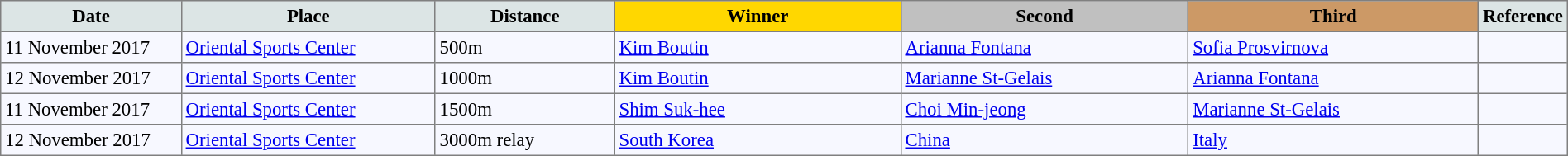<table bgcolor="#f7f8ff" cellpadding="3" cellspacing="0" border="1" style="font-size: 95%; border: gray solid 1px; border-collapse: collapse;">
<tr bgcolor="#CCCCCC" (1>
<td align="center" bgcolor="#DCE5E5" width="150"><strong>Date</strong></td>
<td align="center" bgcolor="#DCE5E5" width="220"><strong>Place</strong></td>
<td align="center" bgcolor="#DCE5E5" width="150"><strong>Distance</strong></td>
<td align="center" bgcolor="gold" width="250"><strong>Winner</strong></td>
<td align="center" bgcolor="silver" width="250"><strong>Second</strong></td>
<td align="center" bgcolor="CC9966" width="250"><strong>Third</strong></td>
<td align="center" bgcolor="#DCE5E5" width="30"><strong>Reference</strong></td>
</tr>
<tr align="left">
<td>11 November 2017</td>
<td><a href='#'>Oriental Sports Center</a></td>
<td>500m</td>
<td> <a href='#'>Kim Boutin</a></td>
<td> <a href='#'>Arianna Fontana</a></td>
<td> <a href='#'>Sofia Prosvirnova</a></td>
<td></td>
</tr>
<tr align="left">
<td>12 November 2017</td>
<td><a href='#'>Oriental Sports Center</a></td>
<td>1000m</td>
<td> <a href='#'>Kim Boutin</a></td>
<td> <a href='#'>Marianne St-Gelais</a></td>
<td> <a href='#'>Arianna Fontana</a></td>
<td></td>
</tr>
<tr align="left">
<td>11 November 2017</td>
<td><a href='#'>Oriental Sports Center</a></td>
<td>1500m</td>
<td> <a href='#'>Shim Suk-hee</a></td>
<td> <a href='#'>Choi Min-jeong</a></td>
<td> <a href='#'>Marianne St-Gelais</a></td>
<td></td>
</tr>
<tr align="left">
<td>12 November 2017</td>
<td><a href='#'>Oriental Sports Center</a></td>
<td>3000m relay</td>
<td> <a href='#'>South Korea</a></td>
<td> <a href='#'>China</a></td>
<td> <a href='#'>Italy</a></td>
<td> </td>
</tr>
</table>
